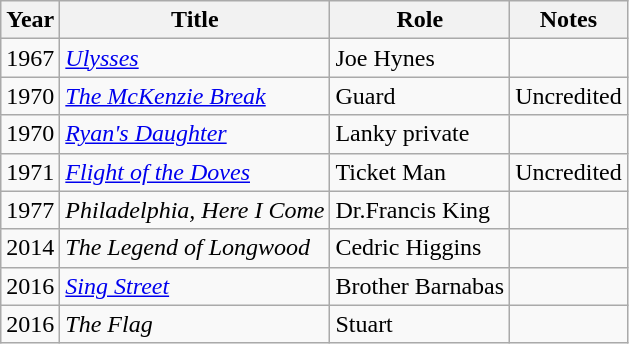<table class="wikitable">
<tr>
<th>Year</th>
<th>Title</th>
<th>Role</th>
<th>Notes</th>
</tr>
<tr>
<td>1967</td>
<td><em><a href='#'>Ulysses</a></em></td>
<td>Joe Hynes</td>
<td></td>
</tr>
<tr>
<td>1970</td>
<td><em><a href='#'>The McKenzie Break</a></em></td>
<td>Guard</td>
<td>Uncredited</td>
</tr>
<tr>
<td>1970</td>
<td><em><a href='#'>Ryan's Daughter</a></em></td>
<td>Lanky private</td>
<td></td>
</tr>
<tr>
<td>1971</td>
<td><em><a href='#'>Flight of the Doves</a></em></td>
<td>Ticket Man</td>
<td>Uncredited</td>
</tr>
<tr>
<td>1977</td>
<td><em>Philadelphia, Here I Come</em></td>
<td>Dr.Francis King</td>
<td></td>
</tr>
<tr>
<td>2014</td>
<td><em>The Legend of Longwood</em></td>
<td>Cedric Higgins</td>
<td></td>
</tr>
<tr>
<td>2016</td>
<td><em><a href='#'>Sing Street</a></em></td>
<td>Brother Barnabas</td>
<td></td>
</tr>
<tr>
<td>2016</td>
<td><em>The Flag</em></td>
<td>Stuart</td>
<td></td>
</tr>
</table>
